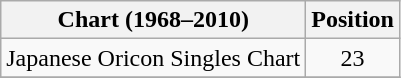<table class="wikitable" style="text-align:center;">
<tr>
<th>Chart (1968–2010)</th>
<th>Position</th>
</tr>
<tr>
<td align="left">Japanese Oricon Singles Chart</td>
<td>23</td>
</tr>
<tr>
</tr>
</table>
